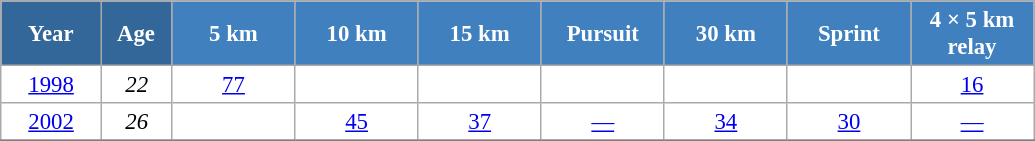<table class="wikitable" style="font-size:95%; text-align:center; border:grey solid 1px; border-collapse:collapse; background:#ffffff;">
<tr>
<th style="background-color:#369; color:white; width:60px;"> Year </th>
<th style="background-color:#369; color:white; width:40px;"> Age </th>
<th style="background-color:#4180be; color:white; width:75px;"> 5 km </th>
<th style="background-color:#4180be; color:white; width:75px;"> 10 km </th>
<th style="background-color:#4180be; color:white; width:75px;"> 15 km </th>
<th style="background-color:#4180be; color:white; width:75px;"> Pursuit </th>
<th style="background-color:#4180be; color:white; width:75px;"> 30 km </th>
<th style="background-color:#4180be; color:white; width:75px;"> Sprint </th>
<th style="background-color:#4180be; color:white; width:75px;"> 4 × 5 km <br> relay </th>
</tr>
<tr>
<td><a href='#'>1998</a></td>
<td><em>22</em></td>
<td><a href='#'>77</a></td>
<td></td>
<td><a href='#'></a></td>
<td><a href='#'></a></td>
<td><a href='#'></a></td>
<td></td>
<td><a href='#'>16</a></td>
</tr>
<tr>
<td><a href='#'>2002</a></td>
<td><em>26</em></td>
<td></td>
<td><a href='#'>45</a></td>
<td><a href='#'>37</a></td>
<td><a href='#'>—</a></td>
<td><a href='#'>34</a></td>
<td><a href='#'>30</a></td>
<td><a href='#'>—</a></td>
</tr>
<tr>
</tr>
</table>
